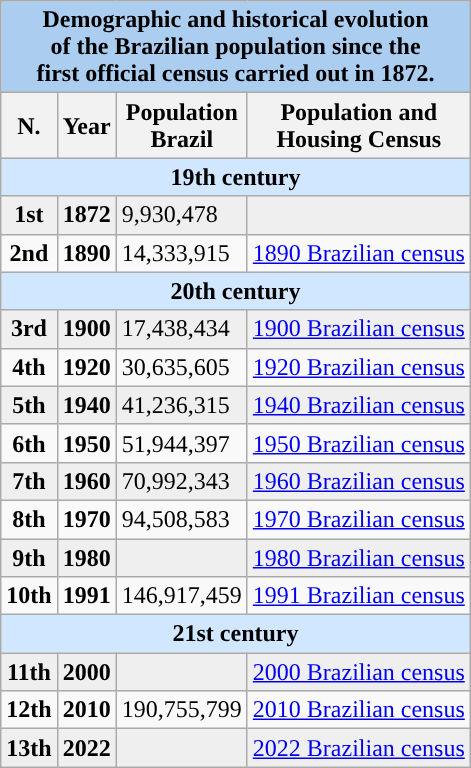<table class="wikitable">
<tr>
<th colspan= "4" style="text-align:center; background:#abcdef;">Demographic and historical evolution <br>of the Brazilian population since the <br> first official census carried out in 1872.</th>
</tr>
<tr>
<th>N.</th>
<th>Year</th>
<th>Population<br>Brazil</th>
<th>Population and <br> Housing Census</th>
</tr>
<tr align="center">
<td colspan="4" style="background:#D0E7FF"><strong>19th century</strong></td>
</tr>
<tr align="center" style="background:#efefef; color:black">
<td><strong>1st</strong></td>
<td><strong>1872</strong></td>
<td align="left"> 9,930,478</td>
<td></td>
</tr>
<tr align="center">
<td><strong>2nd</strong></td>
<td><strong>1890</strong></td>
<td align="left"> 14,333,915</td>
<td><a href='#'>1890 Brazilian census</a></td>
</tr>
<tr align="center">
<td colspan="4" style="background:#D0E7FF"><strong>20th century</strong></td>
</tr>
<tr align="center" style="background:#efefef; color:black">
<td><strong>3rd</strong></td>
<td><strong>1900</strong></td>
<td align="left"> 17,438,434</td>
<td><a href='#'>1900 Brazilian census</a></td>
</tr>
<tr align="center">
<td><strong>4th</strong></td>
<td><strong>1920</strong></td>
<td align="left"> 30,635,605</td>
<td><a href='#'>1920 Brazilian census</a></td>
</tr>
<tr align="center" style="background:#efefef; color:black">
<td><strong>5th</strong></td>
<td><strong>1940</strong></td>
<td align="left"> 41,236,315</td>
<td><a href='#'>1940 Brazilian census</a></td>
</tr>
<tr align="center">
<td><strong>6th</strong></td>
<td><strong>1950</strong></td>
<td align="left"> 51,944,397</td>
<td><a href='#'>1950 Brazilian census</a></td>
</tr>
<tr align="center" style="background:#efefef; color:black">
<td><strong>7th</strong></td>
<td><strong>1960</strong></td>
<td align="left"> 70,992,343</td>
<td><a href='#'>1960 Brazilian census</a></td>
</tr>
<tr align="center">
<td><strong>8th</strong></td>
<td><strong>1970</strong></td>
<td align="left"> 94,508,583</td>
<td><a href='#'>1970 Brazilian census</a></td>
</tr>
<tr align="center" style="background:#efefef; color:black">
<td><strong>9th</strong></td>
<td><strong>1980</strong></td>
<td align="left"></td>
<td><a href='#'>1980 Brazilian census</a></td>
</tr>
<tr align="center">
<td><strong>10th</strong></td>
<td><strong>1991</strong></td>
<td align="left"> 146,917,459</td>
<td><a href='#'>1991 Brazilian census</a></td>
</tr>
<tr align="center">
<td colspan="4" style="background:#D0E7FF"><strong>21st century</strong></td>
</tr>
<tr align="center" style="background:#efefef; color:black">
<td><strong>11th</strong></td>
<td><strong>2000</strong></td>
<td align="left"></td>
<td><a href='#'>2000 Brazilian census</a></td>
</tr>
<tr align="center">
<td><strong>12th</strong></td>
<td><strong>2010</strong></td>
<td align="left"> 190,755,799</td>
<td><a href='#'>2010 Brazilian census</a></td>
</tr>
<tr align="center" style="background:#efefef; color:black">
<td><strong>13th</strong></td>
<td><strong>2022</strong></td>
<td align="left"></td>
<td><a href='#'>2022 Brazilian census</a></td>
</tr>
</table>
